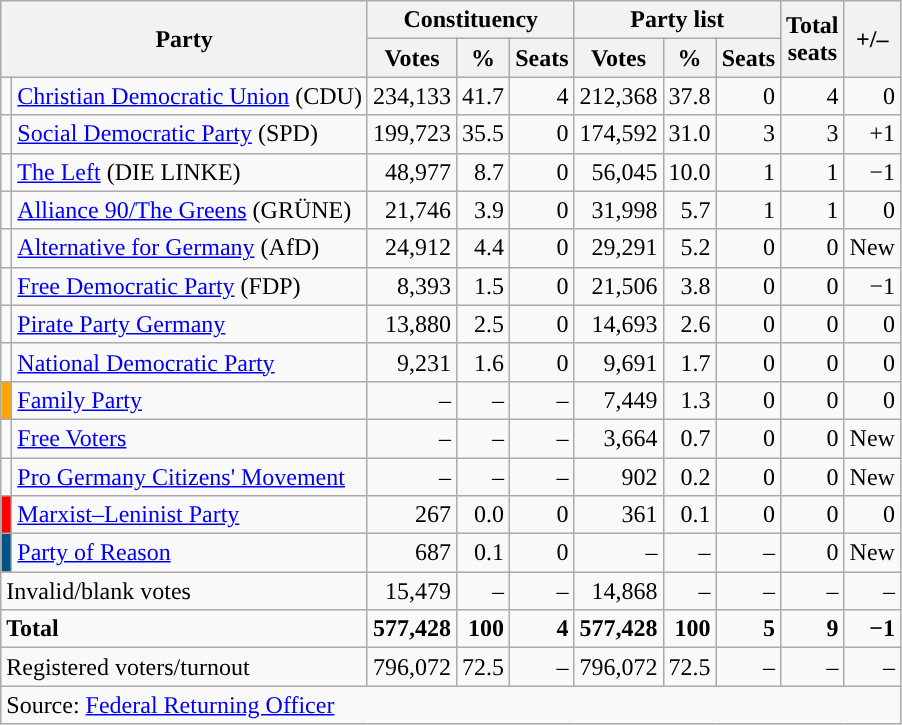<table class="wikitable" style="text-align:right">
<tr>
<th colspan="2" rowspan="2">Party</th>
<th colspan="3">Constituency</th>
<th colspan="3">Party list</th>
<th rowspan="2">Total<br>seats</th>
<th rowspan="2">+/–</th>
</tr>
<tr>
<th>Votes</th>
<th>%</th>
<th>Seats</th>
<th>Votes</th>
<th>%</th>
<th>Seats</th>
</tr>
<tr>
<td></td>
<td align="left"><a href='#'>Christian Democratic Union</a> (CDU)</td>
<td>234,133</td>
<td>41.7</td>
<td>4</td>
<td>212,368</td>
<td>37.8</td>
<td>0</td>
<td>4</td>
<td>0</td>
</tr>
<tr>
<td></td>
<td align="left"><a href='#'>Social Democratic Party</a> (SPD)</td>
<td>199,723</td>
<td>35.5</td>
<td>0</td>
<td>174,592</td>
<td>31.0</td>
<td>3</td>
<td>3</td>
<td>+1</td>
</tr>
<tr>
<td></td>
<td align="left"><a href='#'>The Left</a> (DIE LINKE)</td>
<td>48,977</td>
<td>8.7</td>
<td>0</td>
<td>56,045</td>
<td>10.0</td>
<td>1</td>
<td>1</td>
<td>−1</td>
</tr>
<tr>
<td></td>
<td align="left"><a href='#'>Alliance 90/The Greens</a> (GRÜNE)</td>
<td>21,746</td>
<td>3.9</td>
<td>0</td>
<td>31,998</td>
<td>5.7</td>
<td>1</td>
<td>1</td>
<td>0</td>
</tr>
<tr>
<td></td>
<td align="left"><a href='#'>Alternative for Germany</a> (AfD)</td>
<td>24,912</td>
<td>4.4</td>
<td>0</td>
<td>29,291</td>
<td>5.2</td>
<td>0</td>
<td>0</td>
<td>New</td>
</tr>
<tr>
<td></td>
<td align="left"><a href='#'>Free Democratic Party</a> (FDP)</td>
<td>8,393</td>
<td>1.5</td>
<td>0</td>
<td>21,506</td>
<td>3.8</td>
<td>0</td>
<td>0</td>
<td>−1</td>
</tr>
<tr>
<td style="background-color:"></td>
<td align="left"><a href='#'>Pirate Party Germany</a></td>
<td>13,880</td>
<td>2.5</td>
<td>0</td>
<td>14,693</td>
<td>2.6</td>
<td>0</td>
<td>0</td>
<td>0</td>
</tr>
<tr>
<td style="background-color:"></td>
<td align="left"><a href='#'>National Democratic Party</a></td>
<td>9,231</td>
<td>1.6</td>
<td>0</td>
<td>9,691</td>
<td>1.7</td>
<td>0</td>
<td>0</td>
<td>0</td>
</tr>
<tr>
<td style="background-color:#FFA500"></td>
<td align="left"><a href='#'>Family Party</a></td>
<td>–</td>
<td>–</td>
<td>–</td>
<td>7,449</td>
<td>1.3</td>
<td>0</td>
<td>0</td>
<td>0</td>
</tr>
<tr>
<td style="background-color:"></td>
<td align="left"><a href='#'>Free Voters</a></td>
<td>–</td>
<td>–</td>
<td>–</td>
<td>3,664</td>
<td>0.7</td>
<td>0</td>
<td>0</td>
<td>New</td>
</tr>
<tr>
<td></td>
<td align="left"><a href='#'>Pro Germany Citizens' Movement</a></td>
<td>–</td>
<td>–</td>
<td>–</td>
<td>902</td>
<td>0.2</td>
<td>0</td>
<td>0</td>
<td>New</td>
</tr>
<tr>
<td style="background-color:red"></td>
<td align="left"><a href='#'>Marxist–Leninist Party</a></td>
<td>267</td>
<td>0.0</td>
<td>0</td>
<td>361</td>
<td>0.1</td>
<td>0</td>
<td>0</td>
<td>0</td>
</tr>
<tr>
<td style="background-color:#005488"></td>
<td align="left"><a href='#'>Party of Reason</a></td>
<td>687</td>
<td>0.1</td>
<td>0</td>
<td>–</td>
<td>–</td>
<td>–</td>
<td>0</td>
<td>New</td>
</tr>
<tr>
<td colspan="2" align="left">Invalid/blank votes</td>
<td>15,479</td>
<td>–</td>
<td>–</td>
<td>14,868</td>
<td>–</td>
<td>–</td>
<td>–</td>
<td>–</td>
</tr>
<tr>
<td colspan="2" align="left"><strong>Total</strong></td>
<td><strong>577,428</strong></td>
<td><strong>100</strong></td>
<td><strong>4</strong></td>
<td><strong>577,428</strong></td>
<td><strong>100</strong></td>
<td><strong>5</strong></td>
<td><strong>9</strong></td>
<td><strong>−1</strong></td>
</tr>
<tr>
<td colspan="2" align="left">Registered voters/turnout</td>
<td>796,072</td>
<td>72.5</td>
<td>–</td>
<td>796,072</td>
<td>72.5</td>
<td>–</td>
<td>–</td>
<td>–</td>
</tr>
<tr>
<td colspan="10" align="left">Source: <a href='#'>Federal Returning Officer</a></td>
</tr>
</table>
